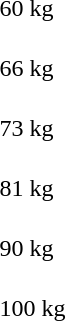<table>
<tr>
<td rowspan=2><br>60 kg</td>
<td rowspan=2></td>
<td rowspan=2></td>
<td></td>
</tr>
<tr>
<td></td>
</tr>
<tr>
<td rowspan=2><br>66 kg</td>
<td rowspan=2></td>
<td rowspan=2></td>
<td></td>
</tr>
<tr>
<td></td>
</tr>
<tr>
<td rowspan=2><br>73 kg</td>
<td rowspan=2></td>
<td rowspan=2></td>
<td></td>
</tr>
<tr>
<td></td>
</tr>
<tr>
<td rowspan=2><br>81 kg</td>
<td rowspan=2></td>
<td rowspan=2></td>
<td></td>
</tr>
<tr>
<td></td>
</tr>
<tr>
<td rowspan=2><br>90 kg</td>
<td rowspan=2></td>
<td rowspan=2></td>
<td></td>
</tr>
<tr>
<td></td>
</tr>
<tr>
<td rowspan=2><br>100 kg</td>
<td rowspan=2></td>
<td rowspan=2></td>
<td></td>
</tr>
<tr>
<td></td>
</tr>
</table>
